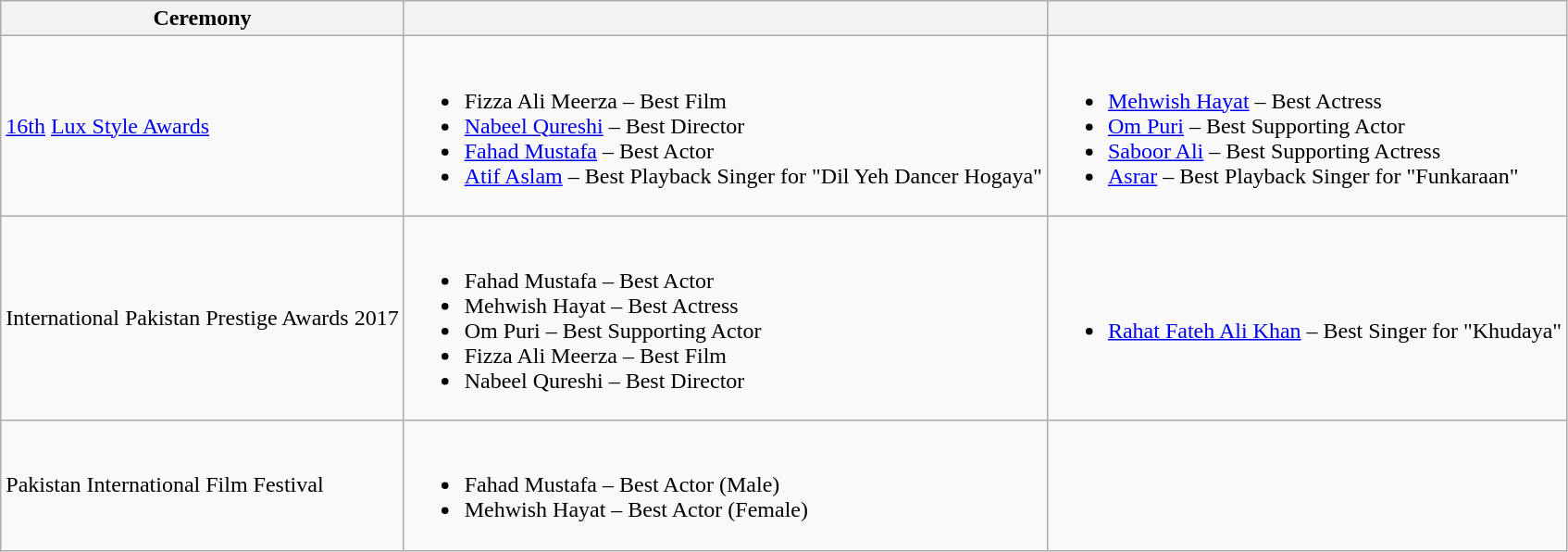<table class="wikitable">
<tr>
<th>Ceremony</th>
<th></th>
<th></th>
</tr>
<tr>
<td><a href='#'>16th</a> <a href='#'>Lux Style Awards</a></td>
<td><br><ul><li>Fizza Ali Meerza – Best Film</li><li><a href='#'>Nabeel Qureshi</a> – Best Director</li><li><a href='#'>Fahad Mustafa</a> – Best Actor</li><li><a href='#'>Atif Aslam</a> – Best Playback Singer for "Dil Yeh Dancer Hogaya"</li></ul></td>
<td><br><ul><li><a href='#'>Mehwish Hayat</a> – Best Actress</li><li><a href='#'>Om Puri</a> – Best Supporting Actor</li><li><a href='#'>Saboor Ali</a> – Best Supporting Actress</li><li><a href='#'>Asrar</a> – Best Playback Singer for "Funkaraan"</li></ul></td>
</tr>
<tr>
<td>International Pakistan Prestige Awards 2017</td>
<td><br><ul><li>Fahad Mustafa – Best Actor</li><li>Mehwish Hayat – Best Actress</li><li>Om Puri – Best Supporting Actor</li><li>Fizza Ali Meerza – Best Film</li><li>Nabeel Qureshi – Best Director</li></ul></td>
<td><br><ul><li><a href='#'>Rahat Fateh Ali Khan</a> – Best Singer for "Khudaya"</li></ul></td>
</tr>
<tr>
<td>Pakistan International Film Festival</td>
<td><br><ul><li>Fahad Mustafa – Best Actor (Male)</li><li>Mehwish Hayat – Best Actor (Female)</li></ul></td>
<td></td>
</tr>
</table>
